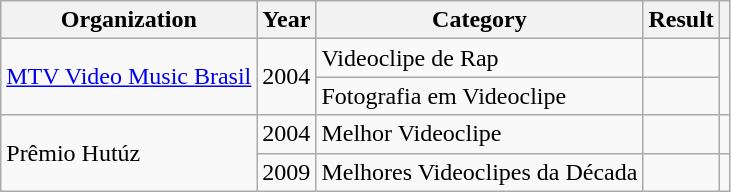<table class="wikitable sortable plainrowheaders" style="border:none; margin:0;">
<tr>
<th scope="col">Organization</th>
<th scope="col">Year</th>
<th scope="col">Category</th>
<th scope="col">Result</th>
<th class="unsortable" scope="col"></th>
</tr>
<tr>
<td rowspan="2"><a href='#'>MTV Video Music Brasil</a></td>
<td rowspan="2">2004</td>
<td>Videoclipe de Rap</td>
<td></td>
<td rowspan="2"></td>
</tr>
<tr>
<td>Fotografia em Videoclipe</td>
<td></td>
</tr>
<tr>
<td rowspan="2">Prêmio Hutúz</td>
<td>2004</td>
<td>Melhor Videoclipe</td>
<td></td>
<td></td>
</tr>
<tr>
<td>2009</td>
<td>Melhores Videoclipes da Década</td>
<td></td>
<td></td>
</tr>
</table>
